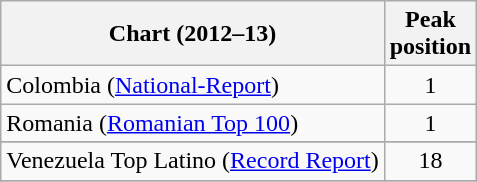<table class="wikitable sortable">
<tr>
<th>Chart (2012–13)</th>
<th>Peak<br>position</th>
</tr>
<tr>
<td>Colombia (<a href='#'>National-Report</a>)</td>
<td align="center">1</td>
</tr>
<tr>
<td>Romania (<a href='#'>Romanian Top 100</a>)</td>
<td align="center">1</td>
</tr>
<tr>
</tr>
<tr>
</tr>
<tr>
</tr>
<tr>
</tr>
<tr>
</tr>
<tr>
<td>Venezuela Top Latino (<a href='#'>Record Report</a>)</td>
<td align="center">18</td>
</tr>
<tr>
</tr>
</table>
